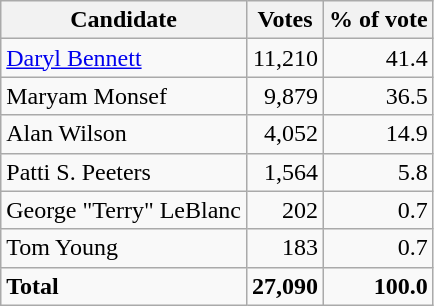<table class="wikitable" style="text-align:right;">
<tr>
<th>Candidate</th>
<th>Votes</th>
<th>% of vote</th>
</tr>
<tr>
<td style="text-align:left;"><a href='#'>Daryl Bennett</a></td>
<td>11,210</td>
<td>41.4</td>
</tr>
<tr>
<td style="text-align:left;">Maryam Monsef</td>
<td>9,879</td>
<td>36.5</td>
</tr>
<tr>
<td style="text-align:left;">Alan Wilson</td>
<td>4,052</td>
<td>14.9</td>
</tr>
<tr>
<td style="text-align:left;">Patti S. Peeters</td>
<td>1,564</td>
<td>5.8</td>
</tr>
<tr>
<td style="text-align:left;">George "Terry" LeBlanc</td>
<td>202</td>
<td>0.7</td>
</tr>
<tr>
<td style="text-align:left;">Tom Young</td>
<td>183</td>
<td>0.7</td>
</tr>
<tr>
<td style="text-align:left;"><strong>Total</strong></td>
<td><strong>27,090</strong></td>
<td><strong>100.0</strong></td>
</tr>
</table>
